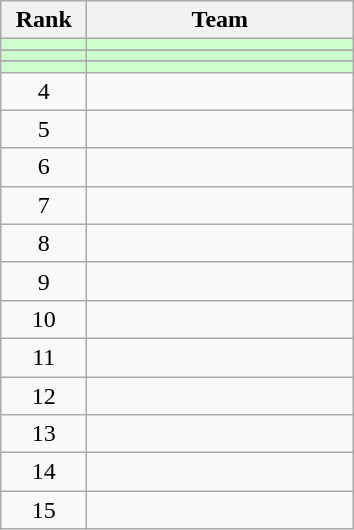<table class="wikitable" style="text-align: center">
<tr>
<th width=50>Rank</th>
<th width=170>Team</th>
</tr>
<tr bgcolor=ccffcc>
<td></td>
<td align=left></td>
</tr>
<tr>
</tr>
<tr bgcolor=ccffcc>
<td></td>
<td align=left></td>
</tr>
<tr>
</tr>
<tr bgcolor=ccffcc>
<td></td>
<td align=left></td>
</tr>
<tr>
<td>4</td>
<td align=left></td>
</tr>
<tr>
<td>5</td>
<td align=left></td>
</tr>
<tr>
<td>6</td>
<td align=left></td>
</tr>
<tr>
<td>7</td>
<td align=left></td>
</tr>
<tr>
<td>8</td>
<td align=left></td>
</tr>
<tr>
<td>9</td>
<td align=left></td>
</tr>
<tr>
<td>10</td>
<td align=left></td>
</tr>
<tr>
<td>11</td>
<td align=left></td>
</tr>
<tr>
<td>12</td>
<td align=left></td>
</tr>
<tr>
<td>13</td>
<td align=left></td>
</tr>
<tr>
<td>14</td>
<td align=left></td>
</tr>
<tr>
<td>15</td>
<td align=left></td>
</tr>
</table>
